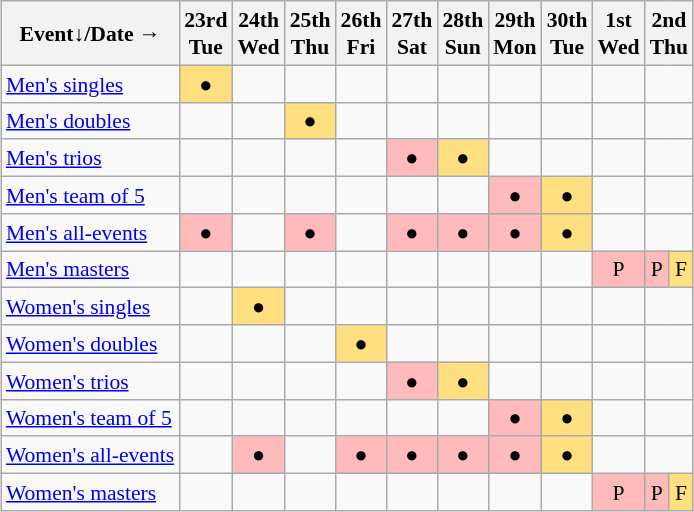<table class="wikitable" style="margin:0.5em auto; font-size:90%; line-height:1.25em; text-align:center">
<tr>
<th>Event↓/Date →</th>
<th>23rd<br>Tue</th>
<th>24th<br>Wed</th>
<th>25th<br>Thu</th>
<th>26th<br>Fri</th>
<th>27th<br>Sat</th>
<th>28th<br>Sun</th>
<th>29th<br>Mon</th>
<th>30th<br>Tue</th>
<th>1st<br>Wed</th>
<th colspan=2>2nd<br>Thu</th>
</tr>
<tr>
<td align="left"><a href='#'>Men's singles</a></td>
<td bgcolor="#FFDF80">●</td>
<td></td>
<td></td>
<td></td>
<td></td>
<td></td>
<td></td>
<td></td>
<td></td>
<td colspan=2></td>
</tr>
<tr>
<td align="left"><a href='#'>Men's doubles</a></td>
<td></td>
<td></td>
<td bgcolor="#FFDF80">●</td>
<td></td>
<td></td>
<td></td>
<td></td>
<td></td>
<td></td>
<td colspan=2></td>
</tr>
<tr>
<td align="left"><a href='#'>Men's trios</a></td>
<td></td>
<td></td>
<td></td>
<td></td>
<td bgcolor="#FFBBBB">●</td>
<td bgcolor="#FFDF80">●</td>
<td></td>
<td></td>
<td></td>
<td colspan=2></td>
</tr>
<tr>
<td align="left"><a href='#'>Men's team of 5</a></td>
<td></td>
<td></td>
<td></td>
<td></td>
<td></td>
<td></td>
<td bgcolor="#FFBBBB">●</td>
<td bgcolor="#FFDF80">●</td>
<td></td>
<td colspan=2></td>
</tr>
<tr>
<td align="left"><a href='#'>Men's all-events</a></td>
<td bgcolor="#FFBBBB">●</td>
<td></td>
<td bgcolor="#FFBBBB">●</td>
<td></td>
<td bgcolor="#FFBBBB">●</td>
<td bgcolor="#FFBBBB">●</td>
<td bgcolor="#FFBBBB">●</td>
<td bgcolor="#FFDF80">●</td>
<td></td>
<td colspan=2></td>
</tr>
<tr>
<td align="left"><a href='#'>Men's masters</a></td>
<td></td>
<td></td>
<td></td>
<td></td>
<td></td>
<td></td>
<td></td>
<td></td>
<td bgcolor="#FFBBBB">P</td>
<td bgcolor="#FFBBBB">P</td>
<td bgcolor="#FFDF80">F</td>
</tr>
<tr>
<td align="left"><a href='#'>Women's singles</a></td>
<td></td>
<td bgcolor="#FFDF80">●</td>
<td></td>
<td></td>
<td></td>
<td></td>
<td></td>
<td></td>
<td></td>
<td colspan=2></td>
</tr>
<tr>
<td align="left"><a href='#'>Women's doubles</a></td>
<td></td>
<td></td>
<td></td>
<td bgcolor="#FFDF80">●</td>
<td></td>
<td></td>
<td></td>
<td></td>
<td></td>
<td colspan=2></td>
</tr>
<tr>
<td align="left"><a href='#'>Women's trios</a></td>
<td></td>
<td></td>
<td></td>
<td></td>
<td bgcolor="#FFBBBB">●</td>
<td bgcolor="#FFDF80">●</td>
<td></td>
<td></td>
<td></td>
<td colspan=2></td>
</tr>
<tr>
<td align="left"><a href='#'>Women's team of 5</a></td>
<td></td>
<td></td>
<td></td>
<td></td>
<td></td>
<td></td>
<td bgcolor="#FFBBBB">●</td>
<td bgcolor="#FFDF80">●</td>
<td></td>
<td colspan=2></td>
</tr>
<tr>
<td align="left"><a href='#'>Women's all-events</a></td>
<td></td>
<td bgcolor="#FFBBBB">●</td>
<td></td>
<td bgcolor="#FFBBBB">●</td>
<td bgcolor="#FFBBBB">●</td>
<td bgcolor="#FFBBBB">●</td>
<td bgcolor="#FFBBBB">●</td>
<td bgcolor="#FFDF80">●</td>
<td></td>
<td colspan=2></td>
</tr>
<tr>
<td align="left"><a href='#'>Women's masters</a></td>
<td></td>
<td></td>
<td></td>
<td></td>
<td></td>
<td></td>
<td></td>
<td></td>
<td bgcolor="#FFBBBB">P</td>
<td bgcolor="#FFBBBB">P</td>
<td bgcolor="#FFDF80">F</td>
</tr>
</table>
